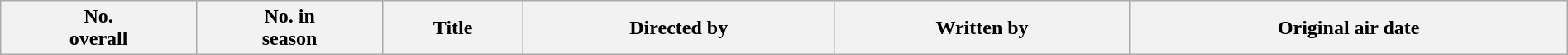<table class="wikitable plainrowheaders" style="width:100%; background:#fff;">
<tr>
<th style="background:#;">No.<br>overall</th>
<th style="background:#;">No. in<br>season</th>
<th style="background:#;">Title</th>
<th style="background:#;">Directed by</th>
<th style="background:#;">Written by</th>
<th style="background:#;">Original air date<br>
















</th>
</tr>
</table>
